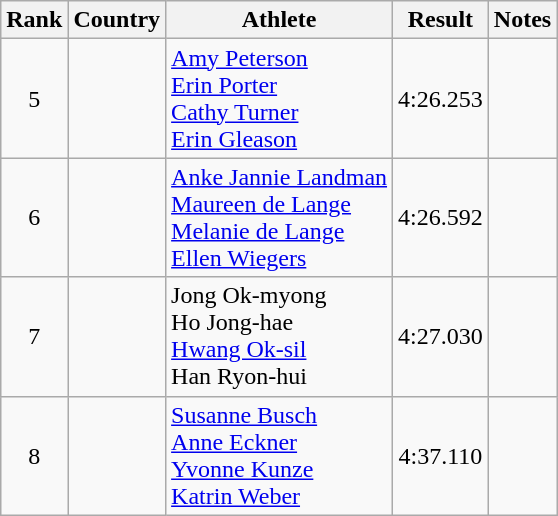<table class="wikitable" style="text-align:center">
<tr>
<th>Rank</th>
<th>Country</th>
<th>Athlete</th>
<th>Result</th>
<th>Notes</th>
</tr>
<tr>
<td>5</td>
<td align=left></td>
<td align=left><a href='#'>Amy Peterson</a> <br> <a href='#'>Erin Porter</a> <br> <a href='#'>Cathy Turner</a> <br> <a href='#'>Erin Gleason</a></td>
<td>4:26.253</td>
<td></td>
</tr>
<tr>
<td>6</td>
<td align=left></td>
<td align=left><a href='#'>Anke Jannie Landman</a> <br> <a href='#'>Maureen de Lange</a> <br> <a href='#'>Melanie de Lange</a> <br> <a href='#'>Ellen Wiegers</a></td>
<td>4:26.592</td>
<td></td>
</tr>
<tr>
<td>7</td>
<td align=left></td>
<td align=left>Jong Ok-myong <br> Ho Jong-hae <br> <a href='#'>Hwang Ok-sil</a> <br> Han Ryon-hui</td>
<td>4:27.030</td>
<td></td>
</tr>
<tr>
<td>8</td>
<td align=left></td>
<td align=left><a href='#'>Susanne Busch</a> <br> <a href='#'>Anne Eckner</a> <br> <a href='#'>Yvonne Kunze</a> <br> <a href='#'>Katrin Weber</a></td>
<td>4:37.110</td>
<td></td>
</tr>
</table>
